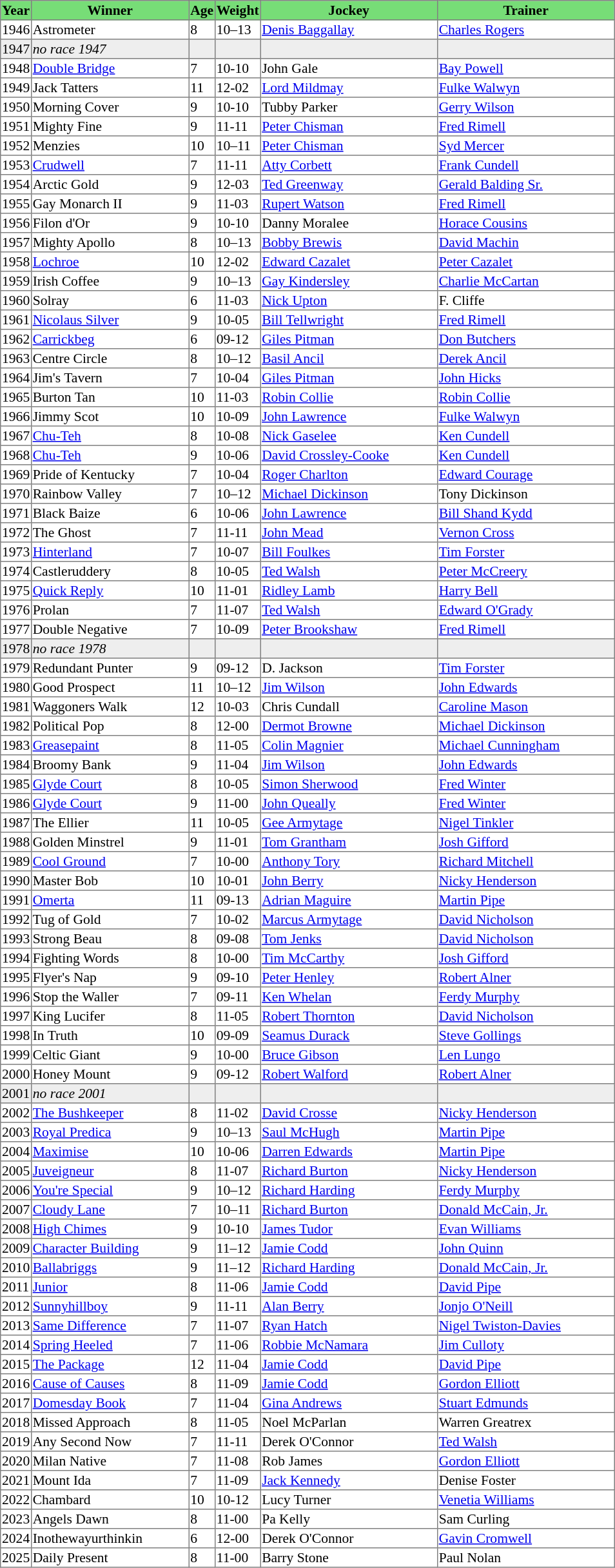<table class = "sortable" | border="1" style="border-collapse: collapse; font-size:90%">
<tr bgcolor="#77dd77" align="center">
<th>Year</th>
<th>Winner</th>
<th>Age</th>
<th>Weight</th>
<th>Jockey</th>
<th>Trainer</th>
</tr>
<tr>
<td>1946</td>
<td width=160px>Astrometer</td>
<td>8</td>
<td>10–13</td>
<td width=180px><a href='#'>Denis Baggallay</a></td>
<td width=180px><a href='#'>Charles Rogers</a></td>
</tr>
<tr bgcolor="#eeeeee">
<td><span>1947</span></td>
<td><em>no race 1947</em> </td>
<td></td>
<td></td>
<td></td>
<td></td>
</tr>
<tr>
<td>1948</td>
<td><a href='#'>Double Bridge</a></td>
<td>7</td>
<td>10-10</td>
<td>John Gale</td>
<td><a href='#'>Bay Powell</a></td>
</tr>
<tr>
<td>1949</td>
<td>Jack Tatters</td>
<td>11</td>
<td>12-02</td>
<td><a href='#'>Lord Mildmay</a></td>
<td><a href='#'>Fulke Walwyn</a></td>
</tr>
<tr>
<td>1950</td>
<td>Morning Cover</td>
<td>9</td>
<td>10-10</td>
<td>Tubby Parker</td>
<td><a href='#'>Gerry Wilson</a></td>
</tr>
<tr>
<td>1951</td>
<td>Mighty Fine</td>
<td>9</td>
<td>11-11</td>
<td><a href='#'>Peter Chisman</a></td>
<td><a href='#'>Fred Rimell</a></td>
</tr>
<tr>
<td>1952</td>
<td>Menzies</td>
<td>10</td>
<td>10–11</td>
<td><a href='#'>Peter Chisman</a></td>
<td><a href='#'>Syd Mercer</a></td>
</tr>
<tr>
<td>1953</td>
<td><a href='#'>Crudwell</a></td>
<td>7</td>
<td>11-11</td>
<td><a href='#'>Atty Corbett</a></td>
<td><a href='#'>Frank Cundell</a></td>
</tr>
<tr>
<td>1954</td>
<td>Arctic Gold</td>
<td>9</td>
<td>12-03</td>
<td><a href='#'>Ted Greenway</a></td>
<td><a href='#'>Gerald Balding Sr.</a></td>
</tr>
<tr>
<td>1955</td>
<td>Gay Monarch II</td>
<td>9</td>
<td>11-03</td>
<td><a href='#'>Rupert Watson</a></td>
<td><a href='#'>Fred Rimell</a></td>
</tr>
<tr>
<td>1956</td>
<td>Filon d'Or</td>
<td>9</td>
<td>10-10</td>
<td>Danny Moralee</td>
<td><a href='#'>Horace Cousins</a></td>
</tr>
<tr>
<td>1957</td>
<td>Mighty Apollo</td>
<td>8</td>
<td>10–13</td>
<td><a href='#'>Bobby Brewis</a></td>
<td><a href='#'>David Machin</a></td>
</tr>
<tr>
<td>1958</td>
<td><a href='#'>Lochroe</a></td>
<td>10</td>
<td>12-02</td>
<td><a href='#'>Edward Cazalet</a></td>
<td><a href='#'>Peter Cazalet</a></td>
</tr>
<tr>
<td>1959</td>
<td>Irish Coffee</td>
<td>9</td>
<td>10–13</td>
<td><a href='#'>Gay Kindersley</a></td>
<td><a href='#'>Charlie McCartan</a></td>
</tr>
<tr>
<td>1960</td>
<td>Solray</td>
<td>6</td>
<td>11-03</td>
<td><a href='#'>Nick Upton</a></td>
<td>F. Cliffe</td>
</tr>
<tr>
<td>1961</td>
<td><a href='#'>Nicolaus Silver</a></td>
<td>9</td>
<td>10-05</td>
<td><a href='#'>Bill Tellwright</a></td>
<td><a href='#'>Fred Rimell</a></td>
</tr>
<tr>
<td>1962</td>
<td><a href='#'>Carrickbeg</a></td>
<td>6</td>
<td>09-12</td>
<td><a href='#'>Giles Pitman</a></td>
<td><a href='#'>Don Butchers</a></td>
</tr>
<tr>
<td>1963</td>
<td>Centre Circle</td>
<td>8</td>
<td>10–12</td>
<td><a href='#'>Basil Ancil</a></td>
<td><a href='#'>Derek Ancil</a></td>
</tr>
<tr>
<td>1964</td>
<td>Jim's Tavern</td>
<td>7</td>
<td>10-04</td>
<td><a href='#'>Giles Pitman</a></td>
<td><a href='#'>John Hicks</a></td>
</tr>
<tr>
<td>1965</td>
<td>Burton Tan</td>
<td>10</td>
<td>11-03</td>
<td><a href='#'>Robin Collie</a></td>
<td><a href='#'>Robin Collie</a></td>
</tr>
<tr>
<td>1966</td>
<td>Jimmy Scot</td>
<td>10</td>
<td>10-09</td>
<td><a href='#'>John Lawrence</a></td>
<td><a href='#'>Fulke Walwyn</a></td>
</tr>
<tr>
<td>1967</td>
<td><a href='#'>Chu-Teh</a></td>
<td>8</td>
<td>10-08</td>
<td><a href='#'>Nick Gaselee</a></td>
<td><a href='#'>Ken Cundell</a></td>
</tr>
<tr>
<td>1968</td>
<td><a href='#'>Chu-Teh</a></td>
<td>9</td>
<td>10-06</td>
<td><a href='#'>David Crossley-Cooke</a></td>
<td><a href='#'>Ken Cundell</a></td>
</tr>
<tr>
<td>1969</td>
<td>Pride of Kentucky</td>
<td>7</td>
<td>10-04</td>
<td><a href='#'>Roger Charlton</a></td>
<td><a href='#'>Edward Courage</a></td>
</tr>
<tr>
<td>1970</td>
<td>Rainbow Valley</td>
<td>7</td>
<td>10–12</td>
<td><a href='#'>Michael Dickinson</a></td>
<td>Tony Dickinson</td>
</tr>
<tr>
<td>1971</td>
<td>Black Baize</td>
<td>6</td>
<td>10-06</td>
<td><a href='#'>John Lawrence</a></td>
<td><a href='#'>Bill Shand Kydd</a></td>
</tr>
<tr>
<td>1972</td>
<td>The Ghost</td>
<td>7</td>
<td>11-11</td>
<td><a href='#'>John Mead</a></td>
<td><a href='#'>Vernon Cross</a></td>
</tr>
<tr>
<td>1973</td>
<td><a href='#'>Hinterland</a></td>
<td>7</td>
<td>10-07</td>
<td><a href='#'>Bill Foulkes</a></td>
<td><a href='#'>Tim Forster</a></td>
</tr>
<tr>
<td>1974</td>
<td>Castleruddery</td>
<td>8</td>
<td>10-05</td>
<td><a href='#'>Ted Walsh</a></td>
<td><a href='#'>Peter McCreery</a></td>
</tr>
<tr>
<td>1975</td>
<td><a href='#'>Quick Reply</a></td>
<td>10</td>
<td>11-01</td>
<td><a href='#'>Ridley Lamb</a></td>
<td><a href='#'>Harry Bell</a></td>
</tr>
<tr>
<td>1976</td>
<td>Prolan</td>
<td>7</td>
<td>11-07</td>
<td><a href='#'>Ted Walsh</a></td>
<td><a href='#'>Edward O'Grady</a></td>
</tr>
<tr>
<td>1977</td>
<td>Double Negative</td>
<td>7</td>
<td>10-09</td>
<td><a href='#'>Peter Brookshaw</a></td>
<td><a href='#'>Fred Rimell</a></td>
</tr>
<tr bgcolor="#eeeeee">
<td><span>1978</span></td>
<td><em>no race 1978</em> </td>
<td></td>
<td></td>
<td></td>
<td></td>
</tr>
<tr>
<td>1979</td>
<td>Redundant Punter</td>
<td>9</td>
<td>09-12</td>
<td>D. Jackson</td>
<td><a href='#'>Tim Forster</a></td>
</tr>
<tr>
<td>1980</td>
<td>Good Prospect</td>
<td>11</td>
<td>10–12</td>
<td><a href='#'>Jim Wilson</a></td>
<td><a href='#'>John Edwards</a></td>
</tr>
<tr>
<td>1981</td>
<td>Waggoners Walk</td>
<td>12</td>
<td>10-03</td>
<td>Chris Cundall</td>
<td><a href='#'>Caroline Mason</a></td>
</tr>
<tr>
<td>1982</td>
<td>Political Pop</td>
<td>8</td>
<td>12-00</td>
<td><a href='#'>Dermot Browne</a></td>
<td><a href='#'>Michael Dickinson</a></td>
</tr>
<tr>
<td>1983</td>
<td><a href='#'>Greasepaint</a></td>
<td>8</td>
<td>11-05</td>
<td><a href='#'>Colin Magnier</a></td>
<td><a href='#'>Michael Cunningham</a></td>
</tr>
<tr>
<td>1984</td>
<td>Broomy Bank</td>
<td>9</td>
<td>11-04</td>
<td><a href='#'>Jim Wilson</a></td>
<td><a href='#'>John Edwards</a></td>
</tr>
<tr>
<td>1985</td>
<td><a href='#'>Glyde Court</a></td>
<td>8</td>
<td>10-05</td>
<td><a href='#'>Simon Sherwood</a></td>
<td><a href='#'>Fred Winter</a></td>
</tr>
<tr>
<td>1986</td>
<td><a href='#'>Glyde Court</a></td>
<td>9</td>
<td>11-00</td>
<td><a href='#'>John Queally</a></td>
<td><a href='#'>Fred Winter</a></td>
</tr>
<tr>
<td>1987</td>
<td>The Ellier</td>
<td>11</td>
<td>10-05</td>
<td><a href='#'>Gee Armytage</a></td>
<td><a href='#'>Nigel Tinkler</a></td>
</tr>
<tr>
<td>1988</td>
<td>Golden Minstrel</td>
<td>9</td>
<td>11-01</td>
<td><a href='#'>Tom Grantham</a></td>
<td><a href='#'>Josh Gifford</a></td>
</tr>
<tr>
<td>1989</td>
<td><a href='#'>Cool Ground</a></td>
<td>7</td>
<td>10-00</td>
<td><a href='#'>Anthony Tory</a></td>
<td><a href='#'>Richard Mitchell</a></td>
</tr>
<tr>
<td>1990</td>
<td>Master Bob</td>
<td>10</td>
<td>10-01</td>
<td><a href='#'>John Berry</a></td>
<td><a href='#'>Nicky Henderson</a></td>
</tr>
<tr>
<td>1991</td>
<td><a href='#'>Omerta</a></td>
<td>11</td>
<td>09-13</td>
<td><a href='#'>Adrian Maguire</a></td>
<td><a href='#'>Martin Pipe</a></td>
</tr>
<tr>
<td>1992</td>
<td>Tug of Gold</td>
<td>7</td>
<td>10-02</td>
<td><a href='#'>Marcus Armytage</a></td>
<td><a href='#'>David Nicholson</a></td>
</tr>
<tr>
<td>1993</td>
<td>Strong Beau</td>
<td>8</td>
<td>09-08</td>
<td><a href='#'>Tom Jenks</a></td>
<td><a href='#'>David Nicholson</a></td>
</tr>
<tr>
<td>1994</td>
<td>Fighting Words</td>
<td>8</td>
<td>10-00</td>
<td><a href='#'>Tim McCarthy</a></td>
<td><a href='#'>Josh Gifford</a></td>
</tr>
<tr>
<td>1995</td>
<td>Flyer's Nap</td>
<td>9</td>
<td>09-10</td>
<td><a href='#'>Peter Henley</a></td>
<td><a href='#'>Robert Alner</a></td>
</tr>
<tr>
<td>1996</td>
<td>Stop the Waller</td>
<td>7</td>
<td>09-11</td>
<td><a href='#'>Ken Whelan</a></td>
<td><a href='#'>Ferdy Murphy</a></td>
</tr>
<tr>
<td>1997</td>
<td>King Lucifer</td>
<td>8</td>
<td>11-05</td>
<td><a href='#'>Robert Thornton</a></td>
<td><a href='#'>David Nicholson</a></td>
</tr>
<tr>
<td>1998</td>
<td>In Truth</td>
<td>10</td>
<td>09-09</td>
<td><a href='#'>Seamus Durack</a></td>
<td><a href='#'>Steve Gollings</a></td>
</tr>
<tr>
<td>1999</td>
<td>Celtic Giant</td>
<td>9</td>
<td>10-00</td>
<td><a href='#'>Bruce Gibson</a></td>
<td><a href='#'>Len Lungo</a></td>
</tr>
<tr>
<td>2000</td>
<td>Honey Mount</td>
<td>9</td>
<td>09-12</td>
<td><a href='#'>Robert Walford</a></td>
<td><a href='#'>Robert Alner</a></td>
</tr>
<tr bgcolor="#eeeeee">
<td><span>2001</span></td>
<td><em>no race 2001</em> </td>
<td></td>
<td></td>
<td></td>
<td></td>
</tr>
<tr>
<td>2002</td>
<td><a href='#'>The Bushkeeper</a></td>
<td>8</td>
<td>11-02</td>
<td><a href='#'>David Crosse</a></td>
<td><a href='#'>Nicky Henderson</a></td>
</tr>
<tr>
<td>2003</td>
<td><a href='#'>Royal Predica</a></td>
<td>9</td>
<td>10–13</td>
<td><a href='#'>Saul McHugh</a></td>
<td><a href='#'>Martin Pipe</a></td>
</tr>
<tr>
<td>2004</td>
<td><a href='#'>Maximise</a></td>
<td>10</td>
<td>10-06</td>
<td><a href='#'>Darren Edwards</a></td>
<td><a href='#'>Martin Pipe</a></td>
</tr>
<tr>
<td>2005</td>
<td><a href='#'>Juveigneur</a></td>
<td>8</td>
<td>11-07</td>
<td><a href='#'>Richard Burton</a></td>
<td><a href='#'>Nicky Henderson</a></td>
</tr>
<tr>
<td>2006</td>
<td><a href='#'>You're Special</a></td>
<td>9</td>
<td>10–12</td>
<td><a href='#'>Richard Harding</a></td>
<td><a href='#'>Ferdy Murphy</a></td>
</tr>
<tr>
<td>2007</td>
<td><a href='#'>Cloudy Lane</a></td>
<td>7</td>
<td>10–11</td>
<td><a href='#'>Richard Burton</a></td>
<td><a href='#'>Donald McCain, Jr.</a></td>
</tr>
<tr>
<td>2008</td>
<td><a href='#'>High Chimes</a></td>
<td>9</td>
<td>10-10</td>
<td><a href='#'>James Tudor</a></td>
<td><a href='#'>Evan Williams</a></td>
</tr>
<tr>
<td>2009</td>
<td><a href='#'>Character Building</a></td>
<td>9</td>
<td>11–12</td>
<td><a href='#'>Jamie Codd</a></td>
<td><a href='#'>John Quinn</a></td>
</tr>
<tr>
<td>2010</td>
<td><a href='#'>Ballabriggs</a></td>
<td>9</td>
<td>11–12</td>
<td><a href='#'>Richard Harding</a></td>
<td><a href='#'>Donald McCain, Jr.</a></td>
</tr>
<tr>
<td>2011</td>
<td><a href='#'>Junior</a></td>
<td>8</td>
<td>11-06</td>
<td><a href='#'>Jamie Codd</a></td>
<td><a href='#'>David Pipe</a></td>
</tr>
<tr>
<td>2012</td>
<td><a href='#'>Sunnyhillboy</a></td>
<td>9</td>
<td>11-11</td>
<td><a href='#'>Alan Berry</a></td>
<td><a href='#'>Jonjo O'Neill</a></td>
</tr>
<tr>
<td>2013</td>
<td><a href='#'>Same Difference</a></td>
<td>7</td>
<td>11-07</td>
<td><a href='#'>Ryan Hatch</a></td>
<td><a href='#'>Nigel Twiston-Davies</a></td>
</tr>
<tr>
<td>2014</td>
<td><a href='#'>Spring Heeled</a></td>
<td>7</td>
<td>11-06</td>
<td><a href='#'>Robbie McNamara</a></td>
<td><a href='#'>Jim Culloty</a></td>
</tr>
<tr>
<td>2015</td>
<td><a href='#'>The Package</a></td>
<td>12</td>
<td>11-04</td>
<td><a href='#'>Jamie Codd</a></td>
<td><a href='#'>David Pipe</a></td>
</tr>
<tr>
<td>2016</td>
<td><a href='#'>Cause of Causes</a></td>
<td>8</td>
<td>11-09</td>
<td><a href='#'>Jamie Codd</a></td>
<td><a href='#'>Gordon Elliott</a></td>
</tr>
<tr>
<td>2017</td>
<td><a href='#'>Domesday Book</a></td>
<td>7</td>
<td>11-04</td>
<td><a href='#'>Gina Andrews</a></td>
<td><a href='#'>Stuart Edmunds</a></td>
</tr>
<tr>
<td>2018</td>
<td>Missed Approach</td>
<td>8</td>
<td>11-05</td>
<td>Noel McParlan</td>
<td>Warren Greatrex</td>
</tr>
<tr>
<td>2019</td>
<td>Any Second Now</td>
<td>7</td>
<td>11-11</td>
<td>Derek O'Connor</td>
<td><a href='#'>Ted Walsh</a></td>
</tr>
<tr>
<td>2020</td>
<td>Milan Native</td>
<td>7</td>
<td>11-08</td>
<td>Rob James</td>
<td><a href='#'>Gordon Elliott</a></td>
</tr>
<tr>
<td>2021</td>
<td>Mount Ida</td>
<td>7</td>
<td>11-09</td>
<td><a href='#'>Jack Kennedy</a></td>
<td>Denise Foster</td>
</tr>
<tr>
<td>2022</td>
<td>Chambard</td>
<td>10</td>
<td>10-12</td>
<td>Lucy Turner</td>
<td><a href='#'>Venetia Williams</a></td>
</tr>
<tr>
<td>2023</td>
<td>Angels Dawn</td>
<td>8</td>
<td>11-00</td>
<td>Pa Kelly</td>
<td>Sam Curling</td>
</tr>
<tr>
<td>2024</td>
<td>Inothewayurthinkin</td>
<td>6</td>
<td>12-00</td>
<td>Derek O'Connor</td>
<td><a href='#'>Gavin Cromwell</a></td>
</tr>
<tr>
<td>2025</td>
<td>Daily Present</td>
<td>8</td>
<td>11-00</td>
<td>Barry Stone</td>
<td>Paul Nolan</td>
</tr>
</table>
